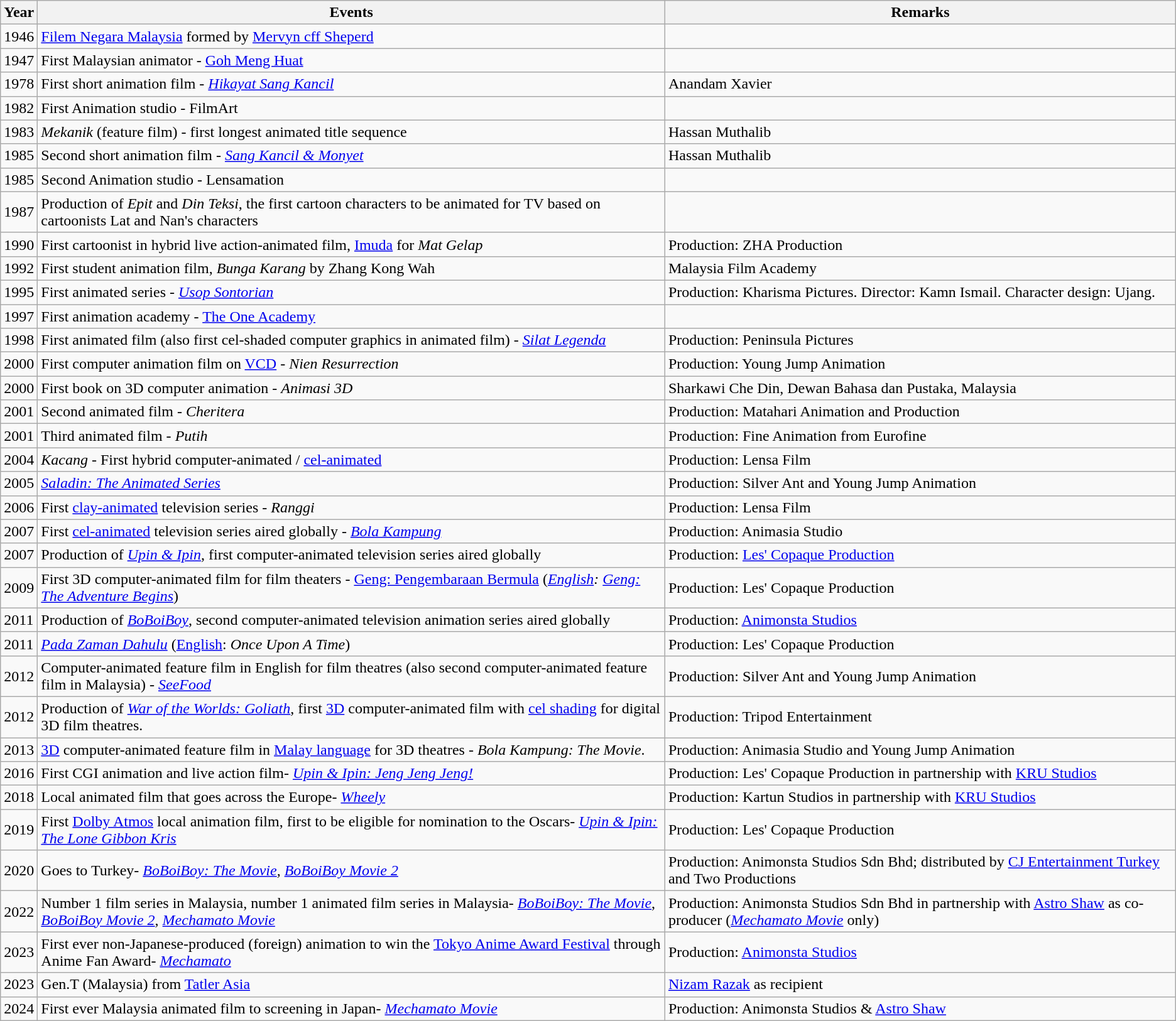<table class="wikitable">
<tr>
<th>Year</th>
<th>Events</th>
<th>Remarks</th>
</tr>
<tr>
<td>1946</td>
<td><a href='#'>Filem Negara Malaysia</a> formed by <a href='#'>Mervyn cff Sheperd</a></td>
<td></td>
</tr>
<tr>
<td>1947</td>
<td>First Malaysian animator - <a href='#'>Goh Meng Huat</a></td>
<td></td>
</tr>
<tr>
<td>1978</td>
<td>First short animation film - <em><a href='#'>Hikayat Sang Kancil</a></em></td>
<td>Anandam Xavier</td>
</tr>
<tr>
<td>1982</td>
<td>First Animation studio - FilmArt</td>
<td></td>
</tr>
<tr>
<td>1983</td>
<td><em>Mekanik</em> (feature film) - first longest animated title sequence</td>
<td>Hassan Muthalib</td>
</tr>
<tr>
<td>1985</td>
<td>Second short animation film - <em><a href='#'>Sang Kancil & Monyet</a></em></td>
<td>Hassan Muthalib</td>
</tr>
<tr>
<td>1985</td>
<td>Second Animation studio - Lensamation</td>
<td></td>
</tr>
<tr>
<td>1987</td>
<td>Production of <em>Epit</em> and <em>Din Teksi</em>, the first cartoon characters to be animated for TV based on cartoonists Lat and Nan's characters</td>
<td></td>
</tr>
<tr>
<td>1990</td>
<td>First cartoonist in hybrid live action-animated film, <a href='#'>Imuda</a> for <em>Mat Gelap</em></td>
<td>Production: ZHA Production</td>
</tr>
<tr>
<td>1992</td>
<td>First student animation film, <em>Bunga Karang</em> by Zhang Kong Wah</td>
<td>Malaysia Film Academy</td>
</tr>
<tr>
<td>1995</td>
<td>First animated series - <em><a href='#'>Usop Sontorian</a></em></td>
<td>Production: Kharisma Pictures. Director: Kamn Ismail. Character design: Ujang.</td>
</tr>
<tr>
<td>1997</td>
<td>First animation academy - <a href='#'>The One Academy</a></td>
<td></td>
</tr>
<tr>
<td>1998</td>
<td>First animated film (also first cel-shaded computer graphics in animated film) - <em><a href='#'>Silat Legenda</a></em></td>
<td>Production: Peninsula Pictures</td>
</tr>
<tr>
<td>2000</td>
<td>First computer animation film on <a href='#'>VCD</a> - <em>Nien Resurrection</em></td>
<td>Production: Young Jump Animation</td>
</tr>
<tr>
<td>2000</td>
<td>First book on 3D computer animation - <em>Animasi 3D</em></td>
<td>Sharkawi Che Din, Dewan Bahasa dan Pustaka, Malaysia</td>
</tr>
<tr>
<td>2001</td>
<td>Second animated film - <em>Cheritera</em></td>
<td>Production: Matahari Animation and Production</td>
</tr>
<tr>
<td>2001</td>
<td>Third animated film - <em>Putih</em></td>
<td>Production: Fine Animation from Eurofine</td>
</tr>
<tr>
<td>2004</td>
<td><em>Kacang</em> - First hybrid computer-animated / <a href='#'>cel-animated</a></td>
<td>Production: Lensa Film</td>
</tr>
<tr>
<td>2005</td>
<td><em><a href='#'>Saladin: The Animated Series</a></em></td>
<td>Production: Silver Ant and Young Jump Animation</td>
</tr>
<tr>
<td>2006</td>
<td>First <a href='#'>clay-animated</a> television series - <em>Ranggi</em></td>
<td>Production: Lensa Film</td>
</tr>
<tr>
<td>2007</td>
<td>First <a href='#'>cel-animated</a> television series aired globally - <em><a href='#'>Bola Kampung</a></em></td>
<td>Production: Animasia Studio</td>
</tr>
<tr>
<td>2007</td>
<td>Production of <em><a href='#'>Upin & Ipin</a></em>, first computer-animated television series aired globally</td>
<td>Production: <a href='#'>Les' Copaque Production</a></td>
</tr>
<tr>
<td>2009</td>
<td>First 3D computer-animated film for film theaters - <a href='#'>Geng: Pengembaraan Bermula</a> (<em><a href='#'>English</a>: <a href='#'>Geng: The Adventure Begins</a></em>)</td>
<td>Production: Les' Copaque Production</td>
</tr>
<tr>
<td>2011</td>
<td>Production of <em><a href='#'>BoBoiBoy</a></em>, second computer-animated television animation series aired globally</td>
<td>Production: <a href='#'>Animonsta Studios</a></td>
</tr>
<tr>
<td>2011</td>
<td><em><a href='#'>Pada Zaman Dahulu</a></em> (<a href='#'>English</a>: <em>Once Upon A Time</em>)</td>
<td>Production: Les' Copaque Production</td>
</tr>
<tr>
<td>2012</td>
<td>Computer-animated feature film in English for film theatres (also second computer-animated feature film in Malaysia) - <em><a href='#'>SeeFood</a></em></td>
<td>Production: Silver Ant and Young Jump Animation</td>
</tr>
<tr>
<td>2012</td>
<td>Production of <em><a href='#'>War of the Worlds: Goliath</a></em>, first <a href='#'>3D</a> computer-animated film with <a href='#'>cel shading</a> for digital 3D film theatres.</td>
<td>Production: Tripod Entertainment</td>
</tr>
<tr>
<td>2013</td>
<td><a href='#'>3D</a> computer-animated feature film in <a href='#'>Malay language</a> for 3D theatres - <em>Bola Kampung: The Movie</em>.</td>
<td>Production: Animasia Studio and Young Jump Animation</td>
</tr>
<tr>
<td>2016</td>
<td>First CGI animation and live action film- <em><a href='#'>Upin & Ipin: Jeng Jeng Jeng!</a></em></td>
<td>Production: Les' Copaque Production in partnership with <a href='#'>KRU Studios</a></td>
</tr>
<tr>
<td>2018</td>
<td>Local animated film that goes across the Europe- <em><a href='#'>Wheely</a></em></td>
<td>Production: Kartun Studios in partnership with <a href='#'>KRU Studios</a></td>
</tr>
<tr>
<td>2019</td>
<td>First <a href='#'>Dolby Atmos</a> local animation film, first to be eligible for nomination to the Oscars- <em><a href='#'>Upin & Ipin: The Lone Gibbon Kris</a></em></td>
<td>Production: Les' Copaque Production</td>
</tr>
<tr>
<td>2020</td>
<td>Goes to Turkey- <em><a href='#'>BoBoiBoy: The Movie</a>, <a href='#'>BoBoiBoy Movie 2</a></em></td>
<td>Production: Animonsta Studios Sdn Bhd; distributed by <a href='#'>CJ Entertainment Turkey</a> and Two Productions</td>
</tr>
<tr>
<td>2022</td>
<td>Number 1 film series in Malaysia, number 1 animated film series in Malaysia- <em><a href='#'>BoBoiBoy: The Movie</a></em>, <em><a href='#'>BoBoiBoy Movie 2</a></em>, <em><a href='#'>Mechamato Movie</a></em></td>
<td>Production: Animonsta Studios Sdn Bhd in partnership with <a href='#'>Astro Shaw</a> as co-producer (<em><a href='#'>Mechamato Movie</a></em> only)</td>
</tr>
<tr>
<td>2023</td>
<td>First ever non-Japanese-produced (foreign) animation to win the <a href='#'>Tokyo Anime Award Festival</a> through Anime Fan Award- <em><a href='#'>Mechamato</a></em></td>
<td>Production: <a href='#'>Animonsta Studios</a></td>
</tr>
<tr>
<td>2023</td>
<td>Gen.T (Malaysia) from <a href='#'>Tatler Asia</a></td>
<td><a href='#'>Nizam Razak</a> as recipient</td>
</tr>
<tr>
<td>2024</td>
<td>First ever Malaysia animated film to screening in Japan- <em><a href='#'>Mechamato Movie</a></em></td>
<td>Production: Animonsta Studios & <a href='#'>Astro Shaw</a></td>
</tr>
</table>
